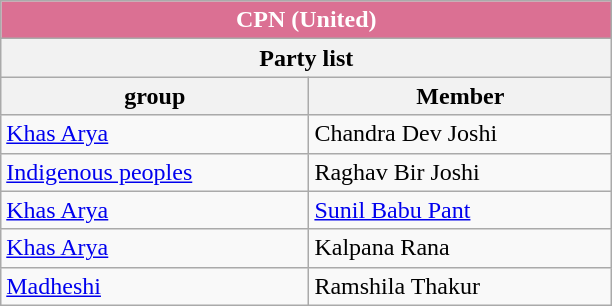<table role="presentation" class="wikitable mw-collapsible mw-collapsed">
<tr>
<th colspan="2" style="width: 300pt; background:palevioletred; color: white;">CPN (United)</th>
</tr>
<tr>
<th colspan="2">Party list</th>
</tr>
<tr>
<th> group</th>
<th>Member</th>
</tr>
<tr>
<td><a href='#'>Khas Arya</a></td>
<td>Chandra Dev Joshi</td>
</tr>
<tr>
<td><a href='#'>Indigenous peoples</a></td>
<td>Raghav Bir Joshi</td>
</tr>
<tr>
<td><a href='#'>Khas Arya</a></td>
<td><a href='#'>Sunil Babu Pant</a></td>
</tr>
<tr>
<td><a href='#'>Khas Arya</a></td>
<td>Kalpana Rana</td>
</tr>
<tr>
<td><a href='#'>Madheshi</a></td>
<td>Ramshila Thakur</td>
</tr>
</table>
